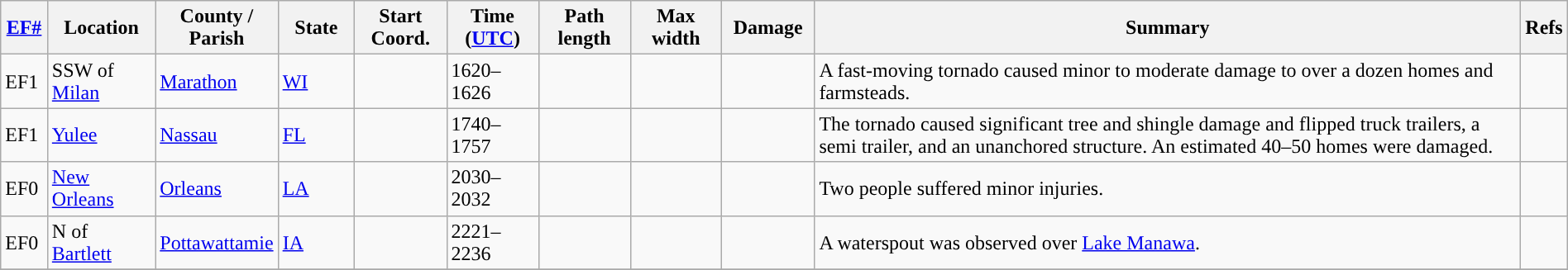<table class="wikitable sortable" style="width:100%;">
<tr>
<th scope="col" width="3%" align="center"><a href='#'>EF#</a></th>
<th scope="col" width="7%" align="center" class="unsortable">Location</th>
<th scope="col" width="6%" align="center" class="unsortable">County / Parish</th>
<th scope="col" width="5%" align="center">State</th>
<th scope="col" width="6%" align="center">Start Coord.</th>
<th scope="col" width="6%" align="center">Time (<a href='#'>UTC</a>)</th>
<th scope="col" width="6%" align="center">Path length</th>
<th scope="col" width="6%" align="center">Max width</th>
<th scope="col" width="6%" align="center">Damage</th>
<th scope="col" width="48%" class="unsortable" align="center">Summary</th>
<th scope="col" width="48%" class="unsortable" align="center">Refs</th>
</tr>
<tr>
<td>EF1</td>
<td>SSW of <a href='#'>Milan</a></td>
<td><a href='#'>Marathon</a></td>
<td><a href='#'>WI</a></td>
<td></td>
<td>1620–1626</td>
<td></td>
<td></td>
<td></td>
<td>A fast-moving tornado caused minor to moderate damage to over a dozen homes and farmsteads.</td>
<td></td>
</tr>
<tr>
<td>EF1</td>
<td><a href='#'>Yulee</a></td>
<td><a href='#'>Nassau</a></td>
<td><a href='#'>FL</a></td>
<td></td>
<td>1740–1757</td>
<td></td>
<td></td>
<td></td>
<td>The tornado caused significant tree and shingle damage and flipped truck trailers, a semi trailer, and an unanchored structure. An estimated 40–50 homes were damaged.</td>
<td></td>
</tr>
<tr>
<td>EF0</td>
<td><a href='#'>New Orleans</a></td>
<td><a href='#'>Orleans</a></td>
<td><a href='#'>LA</a></td>
<td></td>
<td>2030–2032</td>
<td></td>
<td></td>
<td></td>
<td>Two people suffered minor injuries.</td>
<td></td>
</tr>
<tr>
<td>EF0</td>
<td>N of <a href='#'>Bartlett</a></td>
<td><a href='#'>Pottawattamie</a></td>
<td><a href='#'>IA</a></td>
<td></td>
<td>2221–2236</td>
<td></td>
<td></td>
<td></td>
<td>A waterspout was observed over <a href='#'>Lake Manawa</a>.</td>
<td></td>
</tr>
<tr>
</tr>
</table>
